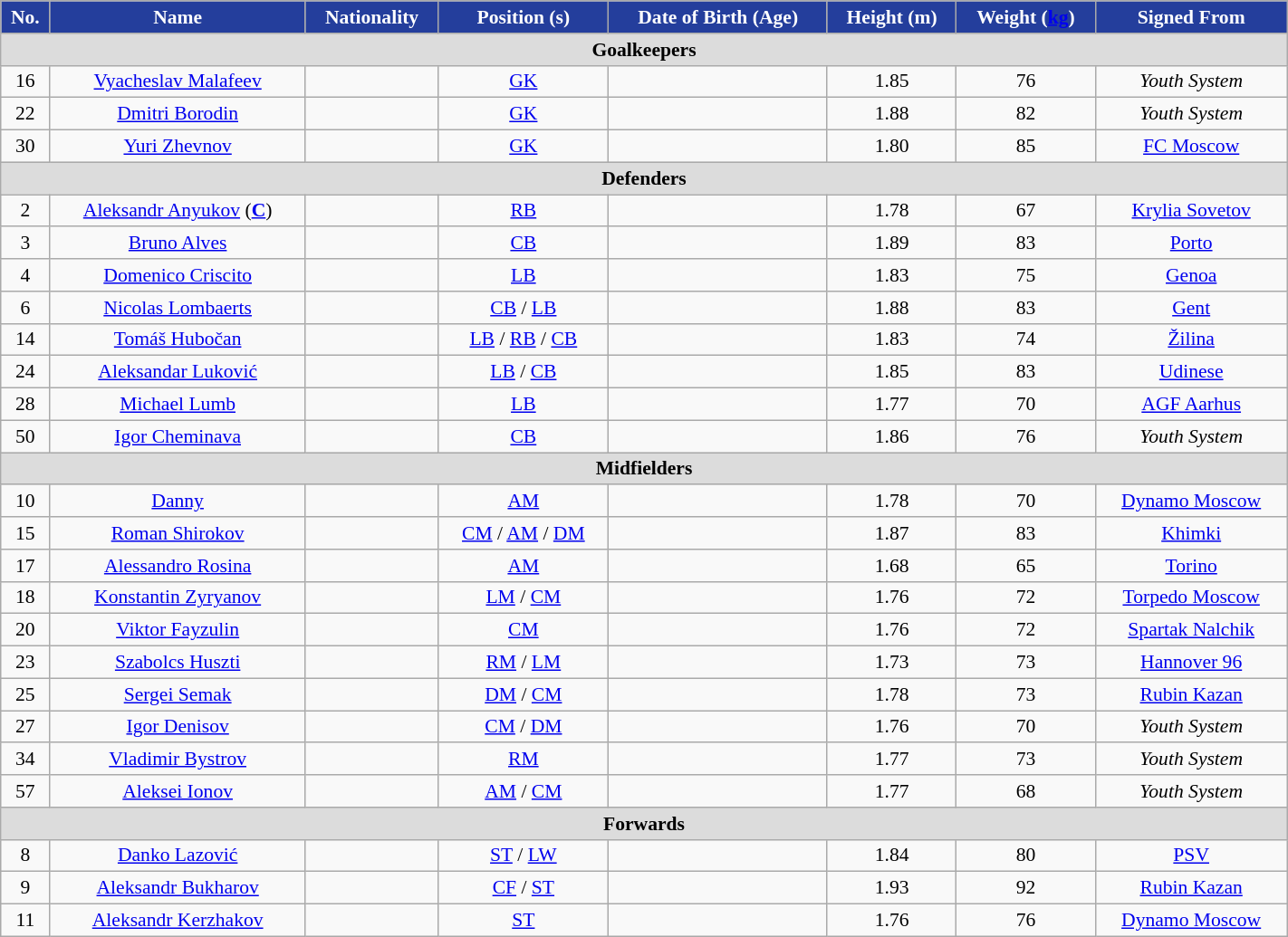<table class="wikitable" style="text-align: center; font-size:90%" width=75%>
<tr>
<th style="background: #243e9c; color:white" align=right>No.</th>
<th style="background: #243e9c; color:white" align=right>Name</th>
<th style="background: #243e9c; color:white" align=right>Nationality</th>
<th style="background: #243e9c; color:white" align=right>Position (s)</th>
<th style="background: #243e9c; color:white" align=right>Date of Birth (Age)</th>
<th style="background: #243e9c; color:white" align=right>Height (m)</th>
<th style="background: #243e9c; color:white" align=right>Weight (<a href='#'>kg</a>)</th>
<th style="background: #243e9c; color:white" align=right>Signed From</th>
</tr>
<tr>
<th colspan=8 style="background: #DCDCDC" align=right>Goalkeepers</th>
</tr>
<tr>
<td>16</td>
<td><a href='#'>Vyacheslav Malafeev</a></td>
<td></td>
<td><a href='#'>GK</a></td>
<td></td>
<td>1.85</td>
<td>76</td>
<td><em>Youth System</em></td>
</tr>
<tr>
<td>22</td>
<td><a href='#'>Dmitri Borodin</a></td>
<td></td>
<td><a href='#'>GK</a></td>
<td></td>
<td>1.88</td>
<td>82</td>
<td><em>Youth System</em></td>
</tr>
<tr>
<td>30</td>
<td><a href='#'>Yuri Zhevnov</a></td>
<td></td>
<td><a href='#'>GK</a></td>
<td></td>
<td>1.80</td>
<td>85</td>
<td><a href='#'>FC Moscow</a></td>
</tr>
<tr>
<th colspan=8 style="background: #DCDCDC" align=right>Defenders</th>
</tr>
<tr>
<td>2</td>
<td><a href='#'>Aleksandr Anyukov</a> (<strong><a href='#'>C</a></strong>)</td>
<td></td>
<td><a href='#'>RB</a></td>
<td></td>
<td>1.78</td>
<td>67</td>
<td><a href='#'>Krylia Sovetov</a></td>
</tr>
<tr>
<td>3</td>
<td><a href='#'>Bruno Alves</a></td>
<td></td>
<td><a href='#'>CB</a></td>
<td></td>
<td>1.89</td>
<td>83</td>
<td> <a href='#'>Porto</a></td>
</tr>
<tr>
<td>4</td>
<td><a href='#'>Domenico Criscito</a></td>
<td></td>
<td><a href='#'>LB</a></td>
<td></td>
<td>1.83</td>
<td>75</td>
<td> <a href='#'>Genoa</a></td>
</tr>
<tr>
<td>6</td>
<td><a href='#'>Nicolas Lombaerts</a></td>
<td></td>
<td><a href='#'>CB</a> / <a href='#'>LB</a></td>
<td></td>
<td>1.88</td>
<td>83</td>
<td> <a href='#'>Gent</a></td>
</tr>
<tr>
<td>14</td>
<td><a href='#'>Tomáš Hubočan</a></td>
<td></td>
<td><a href='#'>LB</a> / <a href='#'>RB</a> / <a href='#'>CB</a></td>
<td></td>
<td>1.83</td>
<td>74</td>
<td> <a href='#'>Žilina</a></td>
</tr>
<tr>
<td>24</td>
<td><a href='#'>Aleksandar Luković</a></td>
<td></td>
<td><a href='#'>LB</a> / <a href='#'>CB</a></td>
<td></td>
<td>1.85</td>
<td>83</td>
<td> <a href='#'>Udinese</a></td>
</tr>
<tr>
<td>28</td>
<td><a href='#'>Michael Lumb</a></td>
<td></td>
<td><a href='#'>LB</a></td>
<td></td>
<td>1.77</td>
<td>70</td>
<td> <a href='#'>AGF Aarhus</a></td>
</tr>
<tr>
<td>50</td>
<td><a href='#'>Igor Cheminava</a></td>
<td></td>
<td><a href='#'>CB</a></td>
<td></td>
<td>1.86</td>
<td>76</td>
<td><em>Youth System</em></td>
</tr>
<tr>
<th colspan=8 style="background: #DCDCDC" align=right>Midfielders</th>
</tr>
<tr>
<td>10</td>
<td><a href='#'>Danny</a></td>
<td></td>
<td><a href='#'>AM</a></td>
<td></td>
<td>1.78</td>
<td>70</td>
<td><a href='#'>Dynamo Moscow</a></td>
</tr>
<tr>
<td>15</td>
<td><a href='#'>Roman Shirokov</a></td>
<td></td>
<td><a href='#'>CM</a> / <a href='#'>AM</a> / <a href='#'>DM</a></td>
<td></td>
<td>1.87</td>
<td>83</td>
<td><a href='#'>Khimki</a></td>
</tr>
<tr>
<td>17</td>
<td><a href='#'>Alessandro Rosina</a></td>
<td></td>
<td><a href='#'>AM</a></td>
<td></td>
<td>1.68</td>
<td>65</td>
<td> <a href='#'>Torino</a></td>
</tr>
<tr>
<td>18</td>
<td><a href='#'>Konstantin Zyryanov</a></td>
<td></td>
<td><a href='#'>LM</a> / <a href='#'>CM</a></td>
<td></td>
<td>1.76</td>
<td>72</td>
<td><a href='#'>Torpedo Moscow</a></td>
</tr>
<tr>
<td>20</td>
<td><a href='#'>Viktor Fayzulin</a></td>
<td></td>
<td><a href='#'>CM</a></td>
<td></td>
<td>1.76</td>
<td>72</td>
<td><a href='#'>Spartak Nalchik</a></td>
</tr>
<tr>
<td>23</td>
<td><a href='#'>Szabolcs Huszti</a></td>
<td></td>
<td><a href='#'>RM</a> / <a href='#'>LM</a></td>
<td></td>
<td>1.73</td>
<td>73</td>
<td> <a href='#'>Hannover 96</a></td>
</tr>
<tr>
<td>25</td>
<td><a href='#'>Sergei Semak</a></td>
<td></td>
<td><a href='#'>DM</a> / <a href='#'>CM</a></td>
<td></td>
<td>1.78</td>
<td>73</td>
<td><a href='#'>Rubin Kazan</a></td>
</tr>
<tr>
<td>27</td>
<td><a href='#'>Igor Denisov</a></td>
<td></td>
<td><a href='#'>CM</a> / <a href='#'>DM</a></td>
<td></td>
<td>1.76</td>
<td>70</td>
<td><em>Youth System</em></td>
</tr>
<tr>
<td>34</td>
<td><a href='#'>Vladimir Bystrov</a></td>
<td></td>
<td><a href='#'>RM</a></td>
<td></td>
<td>1.77</td>
<td>73</td>
<td><em>Youth System</em></td>
</tr>
<tr>
<td>57</td>
<td><a href='#'>Aleksei Ionov</a></td>
<td></td>
<td><a href='#'>AM</a> / <a href='#'>CM</a></td>
<td></td>
<td>1.77</td>
<td>68</td>
<td><em>Youth System</em></td>
</tr>
<tr>
<th colspan=8 style="background: #DCDCDC" align=right>Forwards</th>
</tr>
<tr>
<td>8</td>
<td><a href='#'>Danko Lazović</a></td>
<td></td>
<td><a href='#'>ST</a> / <a href='#'>LW</a></td>
<td></td>
<td>1.84</td>
<td>80</td>
<td> <a href='#'>PSV</a></td>
</tr>
<tr>
<td>9</td>
<td><a href='#'>Aleksandr Bukharov</a></td>
<td></td>
<td><a href='#'>CF</a> / <a href='#'>ST</a></td>
<td></td>
<td>1.93</td>
<td>92</td>
<td><a href='#'>Rubin Kazan</a></td>
</tr>
<tr>
<td>11</td>
<td><a href='#'>Aleksandr Kerzhakov</a></td>
<td></td>
<td><a href='#'>ST</a></td>
<td></td>
<td>1.76</td>
<td>76</td>
<td><a href='#'>Dynamo Moscow</a></td>
</tr>
</table>
